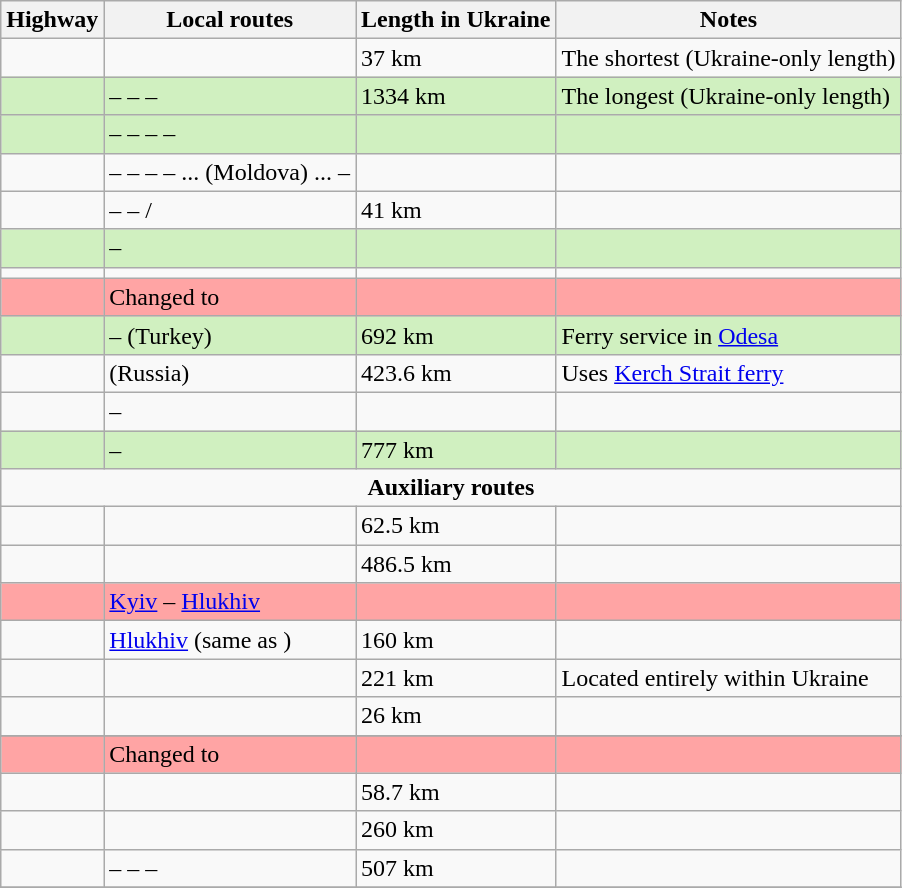<table class="wikitable">
<tr>
<th>Highway</th>
<th>Local routes</th>
<th>Length in Ukraine</th>
<th>Notes</th>
</tr>
<tr>
<td><strong></strong></td>
<td></td>
<td>37 km</td>
<td>The shortest (Ukraine-only length)</td>
</tr>
<tr bgcolor=#D0F0C0>
<td><strong></strong></td>
<td> –  –  – </td>
<td>1334 km</td>
<td>The longest (Ukraine-only length)</td>
</tr>
<tr bgcolor=#D0F0C0>
<td><strong></strong></td>
<td> –  –  –  – </td>
<td></td>
<td></td>
</tr>
<tr>
<td><strong></strong></td>
<td> –  –  –  –  ... (Moldova) ...  – </td>
<td></td>
<td></td>
</tr>
<tr>
<td><strong></strong></td>
<td> –  – /</td>
<td>41 km</td>
<td></td>
</tr>
<tr bgcolor=#D0F0C0>
<td><strong></strong></td>
<td> – </td>
<td></td>
<td></td>
</tr>
<tr>
<td><strong></strong></td>
<td></td>
<td></td>
<td></td>
</tr>
<tr bgcolor=#FFA4A4>
<td><strong></strong></td>
<td>Changed to <strong></strong></td>
<td></td>
<td></td>
</tr>
<tr bgcolor=#D0F0C0>
<td><strong></strong></td>
<td> –   (Turkey)</td>
<td>692 km</td>
<td>Ferry service in <a href='#'>Odesa</a></td>
</tr>
<tr>
<td><strong></strong></td>
<td>  (Russia)</td>
<td>423.6 km</td>
<td>Uses <a href='#'>Kerch Strait ferry</a></td>
</tr>
<tr>
<td><strong></strong></td>
<td> – </td>
<td></td>
<td></td>
</tr>
<tr bgcolor=#D0F0C0>
<td><strong></strong></td>
<td> – </td>
<td>777 km</td>
<td></td>
</tr>
<tr>
<td colspan="4" align="center"><strong>Auxiliary routes</strong></td>
</tr>
<tr>
<td><strong></strong></td>
<td></td>
<td>62.5 km</td>
<td></td>
</tr>
<tr>
<td><strong></strong></td>
<td></td>
<td>486.5 km</td>
<td></td>
</tr>
<tr bgcolor=#FFA4A4>
<td><strong></strong></td>
<td><a href='#'>Kyiv</a> – <a href='#'>Hlukhiv</a></td>
<td></td>
<td></td>
</tr>
<tr>
<td><strong></strong></td>
<td><a href='#'>Hlukhiv</a> (same as )</td>
<td>160 km</td>
<td></td>
</tr>
<tr>
<td><strong></strong></td>
<td></td>
<td>221 km</td>
<td>Located entirely within Ukraine</td>
</tr>
<tr>
<td><strong></strong></td>
<td></td>
<td>26 km</td>
<td></td>
</tr>
<tr>
</tr>
<tr bgcolor=#FFA4A4>
<td><strong></strong></td>
<td>Changed to <strong></strong></td>
<td></td>
<td></td>
</tr>
<tr>
<td><strong></strong></td>
<td></td>
<td>58.7 km</td>
<td></td>
</tr>
<tr>
<td><strong></strong></td>
<td></td>
<td>260 km</td>
<td></td>
</tr>
<tr>
<td><strong></strong></td>
<td> –  –  – </td>
<td>507 km</td>
<td></td>
</tr>
<tr>
</tr>
</table>
